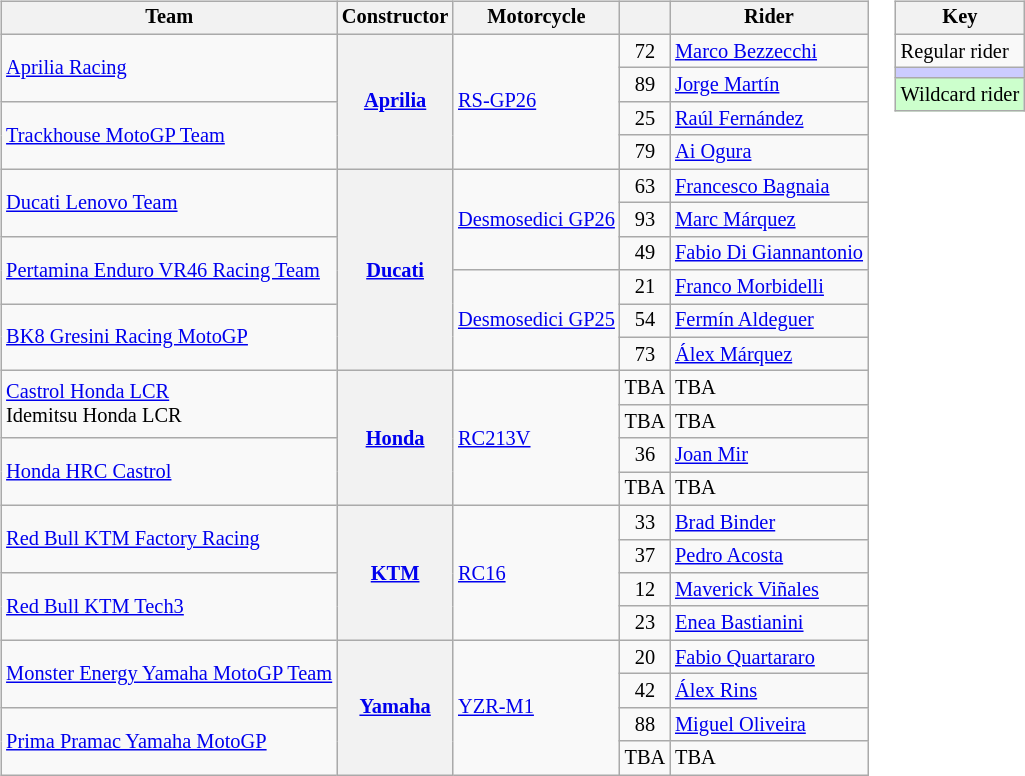<table>
<tr>
<td><br><table class="wikitable" style="font-size: 85%;">
<tr>
<th>Team</th>
<th>Constructor</th>
<th>Motorcycle</th>
<th></th>
<th>Rider</th>
</tr>
<tr>
<td rowspan="2"> <a href='#'>Aprilia Racing</a></td>
<th rowspan="4"><a href='#'>Aprilia</a></th>
<td rowspan="4"><a href='#'>RS-GP26</a></td>
<td align="center">72</td>
<td> <a href='#'>Marco Bezzecchi</a></td>
</tr>
<tr>
<td align="center">89</td>
<td> <a href='#'>Jorge Martín</a></td>
</tr>
<tr>
<td rowspan="2"> <a href='#'>Trackhouse MotoGP Team</a></td>
<td align="center">25</td>
<td> <a href='#'>Raúl Fernández</a></td>
</tr>
<tr>
<td align="center">79</td>
<td> <a href='#'>Ai Ogura</a></td>
</tr>
<tr>
<td rowspan="2"> <a href='#'>Ducati Lenovo Team</a></td>
<th rowspan="6"><a href='#'>Ducati</a></th>
<td rowspan="3" nowrap=""><a href='#'>Desmosedici GP26</a></td>
<td align="center">63</td>
<td> <a href='#'>Francesco Bagnaia</a></td>
</tr>
<tr>
<td align="center">93</td>
<td> <a href='#'>Marc Márquez</a></td>
</tr>
<tr>
<td rowspan="2"> <a href='#'>Pertamina Enduro VR46 Racing Team</a></td>
<td align="center">49</td>
<td nowrap> <a href='#'>Fabio Di Giannantonio</a></td>
</tr>
<tr>
<td rowspan="3"><a href='#'>Desmosedici GP25</a></td>
<td align="center">21</td>
<td> <a href='#'>Franco Morbidelli</a></td>
</tr>
<tr>
<td rowspan="2"> <a href='#'>BK8 Gresini Racing MotoGP</a></td>
<td align="center">54</td>
<td> <a href='#'>Fermín Aldeguer</a></td>
</tr>
<tr>
<td align="center">73</td>
<td nowrap> <a href='#'>Álex Márquez</a></td>
</tr>
<tr>
<td rowspan="2"> <a href='#'>Castrol Honda LCR</a><br> Idemitsu Honda LCR</td>
<th rowspan="4"><a href='#'>Honda</a></th>
<td rowspan="4"><a href='#'>RC213V</a></td>
<td align="center">TBA</td>
<td>TBA</td>
</tr>
<tr>
<td align="center">TBA</td>
<td>TBA</td>
</tr>
<tr>
<td rowspan="2"> <a href='#'>Honda HRC Castrol</a></td>
<td align="center">36</td>
<td> <a href='#'>Joan Mir</a></td>
</tr>
<tr>
<td align="center">TBA</td>
<td>TBA</td>
</tr>
<tr>
<td rowspan="2"> <a href='#'>Red Bull KTM Factory Racing</a></td>
<th rowspan="4"><a href='#'>KTM</a></th>
<td rowspan="4"><a href='#'>RC16</a></td>
<td align="center">33</td>
<td> <a href='#'>Brad Binder</a></td>
</tr>
<tr>
<td align="center">37</td>
<td> <a href='#'>Pedro Acosta</a></td>
</tr>
<tr>
<td rowspan="2"> <a href='#'>Red Bull KTM Tech3</a></td>
<td align="center">12</td>
<td> <a href='#'>Maverick Viñales</a></td>
</tr>
<tr>
<td align="center">23</td>
<td> <a href='#'>Enea Bastianini</a></td>
</tr>
<tr>
<td rowspan="2" nowrap> <a href='#'>Monster Energy Yamaha MotoGP Team</a></td>
<th rowspan="4"><a href='#'>Yamaha</a></th>
<td rowspan="4"><a href='#'>YZR-M1</a></td>
<td align="center">20</td>
<td> <a href='#'>Fabio Quartararo</a></td>
</tr>
<tr>
<td align="center">42</td>
<td> <a href='#'>Álex Rins</a></td>
</tr>
<tr>
<td rowspan="2"> <a href='#'>Prima Pramac Yamaha MotoGP</a></td>
<td align="center">88</td>
<td> <a href='#'>Miguel Oliveira</a></td>
</tr>
<tr>
<td align="center">TBA</td>
<td>TBA</td>
</tr>
</table>
</td>
<td valign="top"><br><table class="wikitable" style="font-size: 85%;">
<tr>
<th colspan="2">Key</th>
</tr>
<tr>
<td>Regular rider</td>
</tr>
<tr style="background:#ccccff;">
<td></td>
</tr>
<tr style="background:#ccffcc;">
<td>Wildcard rider</td>
</tr>
</table>
</td>
</tr>
</table>
